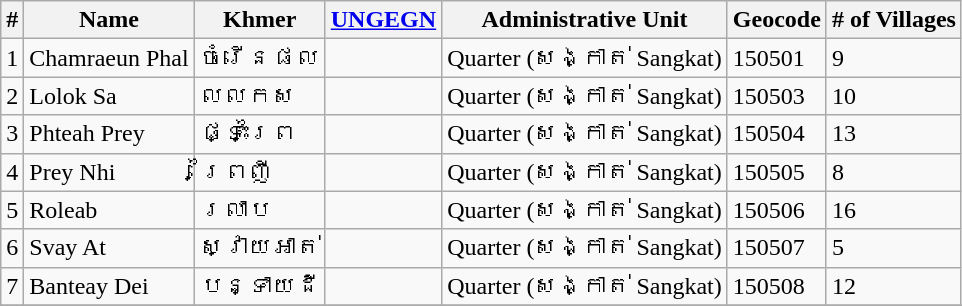<table class="wikitable sortable">
<tr>
<th>#</th>
<th>Name</th>
<th>Khmer</th>
<th><a href='#'>UNGEGN</a></th>
<th>Administrative Unit</th>
<th>Geocode</th>
<th># of Villages</th>
</tr>
<tr>
<td>1</td>
<td>Chamraeun Phal</td>
<td>ចំរើនផល</td>
<td></td>
<td>Quarter (សង្កាត់ Sangkat)</td>
<td>150501</td>
<td>9</td>
</tr>
<tr>
<td>2</td>
<td>Lolok Sa</td>
<td>លលកស</td>
<td></td>
<td>Quarter (សង្កាត់ Sangkat)</td>
<td>150503</td>
<td>10</td>
</tr>
<tr>
<td>3</td>
<td>Phteah Prey</td>
<td>ផ្ទះព្រៃ</td>
<td></td>
<td>Quarter (សង្កាត់ Sangkat)</td>
<td>150504</td>
<td>13</td>
</tr>
<tr>
<td>4</td>
<td>Prey Nhi</td>
<td>ព្រៃញី</td>
<td></td>
<td>Quarter (សង្កាត់ Sangkat)</td>
<td>150505</td>
<td>8</td>
</tr>
<tr>
<td>5</td>
<td>Roleab</td>
<td>រលាប</td>
<td></td>
<td>Quarter (សង្កាត់ Sangkat)</td>
<td>150506</td>
<td>16</td>
</tr>
<tr>
<td>6</td>
<td>Svay At</td>
<td>ស្វាយអាត់</td>
<td></td>
<td>Quarter (សង្កាត់ Sangkat)</td>
<td>150507</td>
<td>5</td>
</tr>
<tr>
<td>7</td>
<td>Banteay Dei</td>
<td>បន្ទាយដី</td>
<td></td>
<td>Quarter (សង្កាត់ Sangkat)</td>
<td>150508</td>
<td>12</td>
</tr>
<tr>
</tr>
</table>
